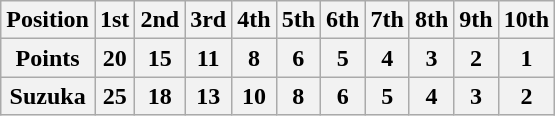<table class="wikitable">
<tr>
<th>Position</th>
<th>1st</th>
<th>2nd</th>
<th>3rd</th>
<th>4th</th>
<th>5th</th>
<th>6th</th>
<th>7th</th>
<th>8th</th>
<th>9th</th>
<th>10th</th>
</tr>
<tr>
<th>Points</th>
<th>20</th>
<th>15</th>
<th>11</th>
<th>8</th>
<th>6</th>
<th>5</th>
<th>4</th>
<th>3</th>
<th>2</th>
<th>1</th>
</tr>
<tr>
<th>Suzuka</th>
<th>25</th>
<th>18</th>
<th>13</th>
<th>10</th>
<th>8</th>
<th>6</th>
<th>5</th>
<th>4</th>
<th>3</th>
<th>2</th>
</tr>
</table>
